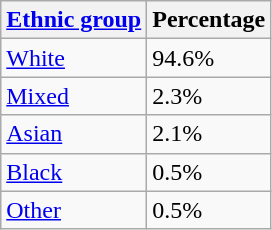<table class="wikitable">
<tr>
<th><a href='#'>Ethnic group</a></th>
<th>Percentage</th>
</tr>
<tr>
<td><a href='#'>White</a></td>
<td>94.6%</td>
</tr>
<tr>
<td><a href='#'>Mixed</a></td>
<td>2.3%</td>
</tr>
<tr>
<td><a href='#'>Asian</a></td>
<td>2.1%</td>
</tr>
<tr>
<td><a href='#'>Black</a></td>
<td>0.5%</td>
</tr>
<tr>
<td><a href='#'>Other</a></td>
<td>0.5%</td>
</tr>
</table>
